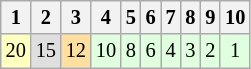<table class="wikitable" style="font-size: 85%;">
<tr>
<th>1</th>
<th>2</th>
<th>3</th>
<th>4</th>
<th>5</th>
<th>6</th>
<th>7</th>
<th>8</th>
<th>9</th>
<th>10</th>
</tr>
<tr align="center">
<td style="background:#FFFFBF;">20</td>
<td style="background:#DFDFDF;">15</td>
<td style="background:#FFDF9F;">12</td>
<td style="background:#DFFFDF;">10</td>
<td style="background:#DFFFDF;">8</td>
<td style="background:#DFFFDF;">6</td>
<td style="background:#DFFFDF;">4</td>
<td style="background:#DFFFDF;">3</td>
<td style="background:#DFFFDF;">2</td>
<td style="background:#DFFFDF;">1</td>
</tr>
</table>
